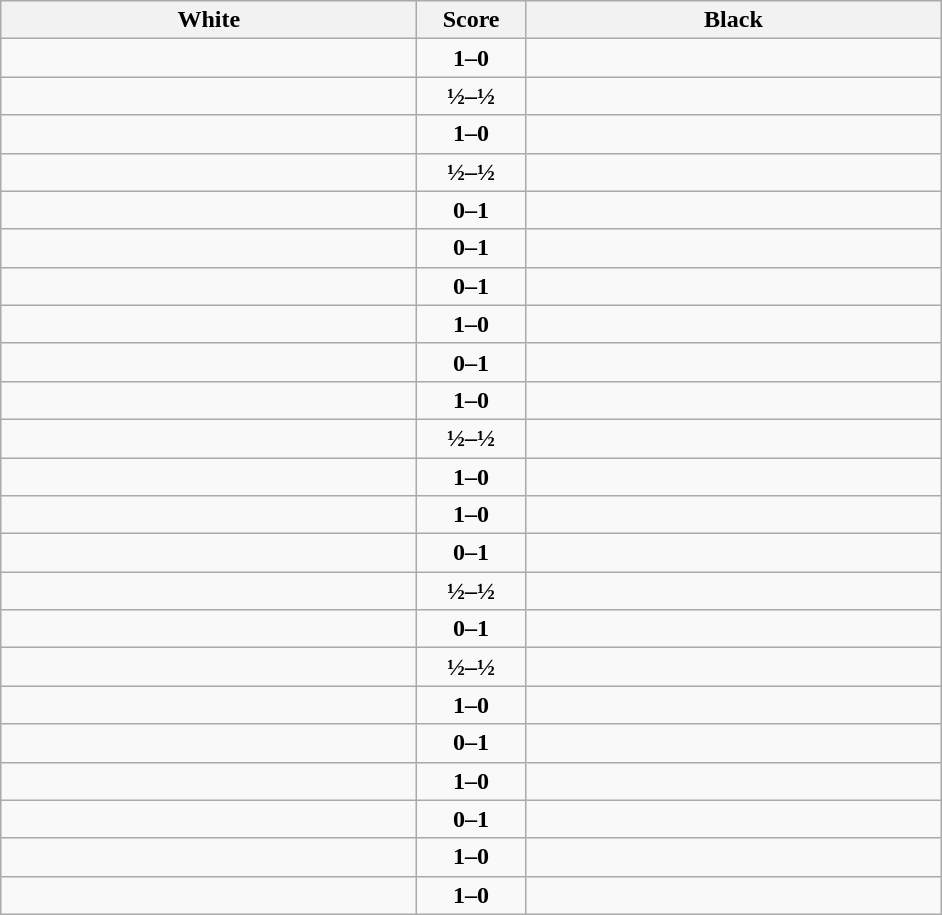<table class="wikitable" style="text-align: center;">
<tr>
<th align="right" width="270">White</th>
<th width="65">Score</th>
<th align="left" width="270">Black</th>
</tr>
<tr>
<td align=left><strong></strong></td>
<td align=center><strong>1–0</strong></td>
<td align=left></td>
</tr>
<tr>
<td align=left></td>
<td align=center><strong>½–½</strong></td>
<td align=left></td>
</tr>
<tr>
<td align=left><strong></strong></td>
<td align=center><strong>1–0</strong></td>
<td align=left></td>
</tr>
<tr>
<td align=left></td>
<td align=center><strong>½–½</strong></td>
<td align=left></td>
</tr>
<tr>
<td align=left></td>
<td align=center><strong>0–1</strong></td>
<td align=left><strong></strong></td>
</tr>
<tr>
<td align=left></td>
<td align=center><strong>0–1</strong></td>
<td align=left><strong></strong></td>
</tr>
<tr>
<td align=left></td>
<td align=center><strong>0–1</strong></td>
<td align=left><strong></strong></td>
</tr>
<tr>
<td align=left><strong></strong></td>
<td align=center><strong>1–0</strong></td>
<td align=left></td>
</tr>
<tr>
<td align=left></td>
<td align=center><strong>0–1</strong></td>
<td align=left><strong></strong></td>
</tr>
<tr>
<td align=left><strong></strong></td>
<td align=center><strong>1–0</strong></td>
<td align=left></td>
</tr>
<tr>
<td align=left></td>
<td align=center><strong>½–½</strong></td>
<td align=left></td>
</tr>
<tr>
<td align=left><strong></strong></td>
<td align=center><strong>1–0</strong></td>
<td align=left></td>
</tr>
<tr>
<td align=left><strong></strong></td>
<td align=center><strong>1–0</strong></td>
<td align=left></td>
</tr>
<tr>
<td align=left></td>
<td align=center><strong>0–1</strong></td>
<td align=left><strong></strong></td>
</tr>
<tr>
<td align=left></td>
<td align=center><strong>½–½</strong></td>
<td align=left></td>
</tr>
<tr>
<td align=left></td>
<td align=center><strong>0–1</strong></td>
<td align=left><strong></strong></td>
</tr>
<tr>
<td align=left></td>
<td align=center><strong>½–½</strong></td>
<td align=left></td>
</tr>
<tr>
<td align=left><strong></strong></td>
<td align=center><strong>1–0</strong></td>
<td align=left></td>
</tr>
<tr>
<td align=left></td>
<td align=center><strong>0–1</strong></td>
<td align=left><strong></strong></td>
</tr>
<tr>
<td align=left><strong></strong></td>
<td align=center><strong>1–0</strong></td>
<td align=left></td>
</tr>
<tr>
<td align=left></td>
<td align=center><strong>0–1</strong></td>
<td align=left><strong></strong></td>
</tr>
<tr>
<td align=left><strong></strong></td>
<td align=center><strong>1–0</strong></td>
<td align=left></td>
</tr>
<tr>
<td align=left><strong></strong></td>
<td align=center><strong>1–0</strong></td>
<td align=left></td>
</tr>
</table>
